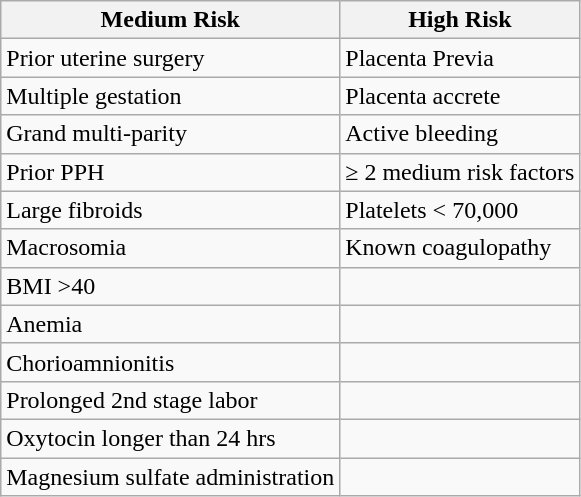<table class="wikitable">
<tr>
<th>Medium Risk</th>
<th>High Risk</th>
</tr>
<tr>
<td>Prior uterine surgery</td>
<td>Placenta Previa</td>
</tr>
<tr>
<td>Multiple gestation</td>
<td>Placenta accrete</td>
</tr>
<tr>
<td>Grand multi-parity</td>
<td>Active bleeding</td>
</tr>
<tr>
<td>Prior PPH</td>
<td>≥ 2 medium risk factors</td>
</tr>
<tr>
<td>Large fibroids</td>
<td>Platelets < 70,000</td>
</tr>
<tr>
<td>Macrosomia</td>
<td>Known coagulopathy</td>
</tr>
<tr>
<td>BMI >40</td>
<td></td>
</tr>
<tr>
<td>Anemia</td>
<td></td>
</tr>
<tr>
<td>Chorioamnionitis</td>
<td></td>
</tr>
<tr>
<td>Prolonged 2nd stage labor</td>
<td></td>
</tr>
<tr>
<td>Oxytocin longer than 24 hrs</td>
<td></td>
</tr>
<tr>
<td>Magnesium sulfate administration</td>
<td></td>
</tr>
</table>
